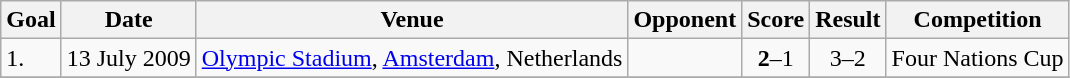<table class="wikitable">
<tr>
<th>Goal</th>
<th>Date</th>
<th>Venue</th>
<th>Opponent</th>
<th>Score</th>
<th>Result</th>
<th>Competition</th>
</tr>
<tr>
<td>1.</td>
<td>13 July 2009</td>
<td><a href='#'>Olympic Stadium</a>, <a href='#'>Amsterdam</a>, Netherlands</td>
<td></td>
<td align=center><strong>2</strong>–1</td>
<td align=center>3–2</td>
<td>Four Nations Cup</td>
</tr>
<tr>
</tr>
</table>
